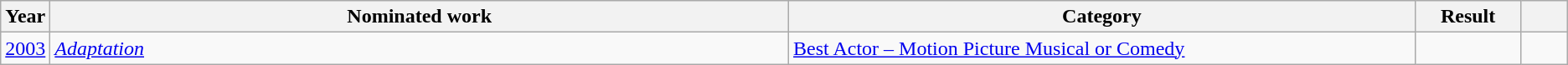<table class="wikitable sortable">
<tr>
<th scope="col" style="width:1em;">Year</th>
<th scope="col" style="width:39em;">Nominated work</th>
<th scope="col" style="width:33em;">Category</th>
<th scope="col" style="width:5em;">Result</th>
<th scope="col" style="width:2em;" class="unsortable"></th>
</tr>
<tr>
<td><a href='#'>2003</a></td>
<td><em><a href='#'>Adaptation</a></em></td>
<td><a href='#'>Best Actor – Motion Picture Musical or Comedy</a></td>
<td></td>
<td style="text-align:center;"></td>
</tr>
</table>
